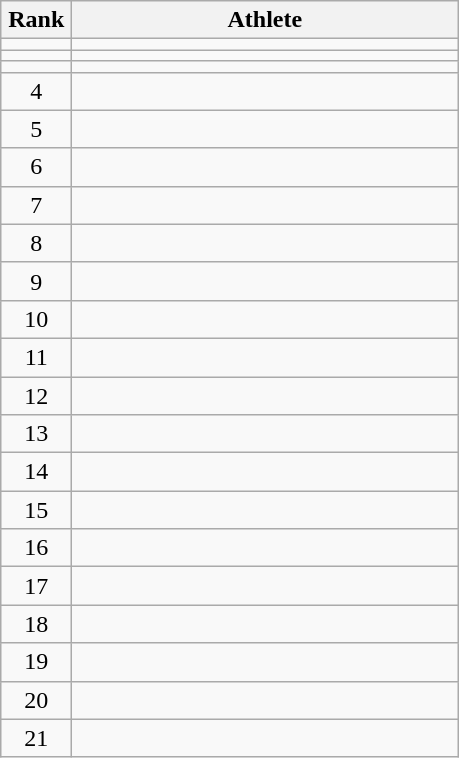<table class="wikitable" style="text-align: center;">
<tr>
<th width=40>Rank</th>
<th width=250>Athlete</th>
</tr>
<tr>
<td></td>
<td align=left></td>
</tr>
<tr>
<td></td>
<td align=left></td>
</tr>
<tr>
<td></td>
<td align=left></td>
</tr>
<tr>
<td>4</td>
<td align=left></td>
</tr>
<tr>
<td>5</td>
<td align=left></td>
</tr>
<tr>
<td>6</td>
<td align=left></td>
</tr>
<tr>
<td>7</td>
<td align=left></td>
</tr>
<tr>
<td>8</td>
<td align=left></td>
</tr>
<tr>
<td>9</td>
<td align=left></td>
</tr>
<tr>
<td>10</td>
<td align=left></td>
</tr>
<tr>
<td>11</td>
<td align=left></td>
</tr>
<tr>
<td>12</td>
<td align=left></td>
</tr>
<tr>
<td>13</td>
<td align=left></td>
</tr>
<tr>
<td>14</td>
<td align=left></td>
</tr>
<tr>
<td>15</td>
<td align=left></td>
</tr>
<tr>
<td>16</td>
<td align=left></td>
</tr>
<tr>
<td>17</td>
<td align=left></td>
</tr>
<tr>
<td>18</td>
<td align=left></td>
</tr>
<tr>
<td>19</td>
<td align=left></td>
</tr>
<tr>
<td>20</td>
<td align=left></td>
</tr>
<tr>
<td>21</td>
<td align=left></td>
</tr>
</table>
